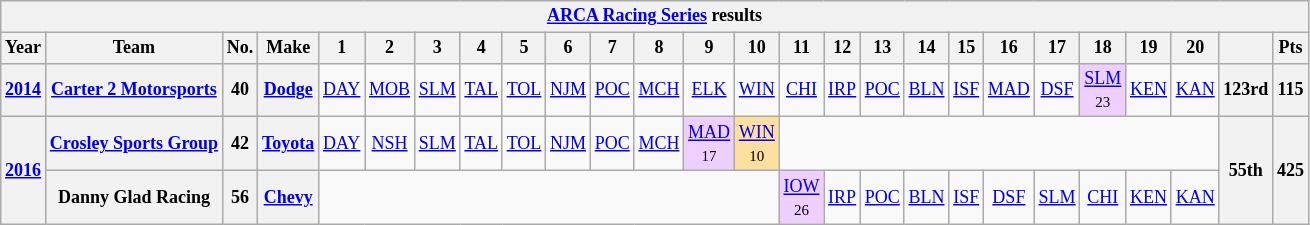<table class="wikitable" style="text-align:center; font-size:75%">
<tr>
<th colspan=45><a href='#'>ARCA Racing Series</a> results</th>
</tr>
<tr>
<th>Year</th>
<th>Team</th>
<th>No.</th>
<th>Make</th>
<th>1</th>
<th>2</th>
<th>3</th>
<th>4</th>
<th>5</th>
<th>6</th>
<th>7</th>
<th>8</th>
<th>9</th>
<th>10</th>
<th>11</th>
<th>12</th>
<th>13</th>
<th>14</th>
<th>15</th>
<th>16</th>
<th>17</th>
<th>18</th>
<th>19</th>
<th>20</th>
<th></th>
<th>Pts</th>
</tr>
<tr>
<th><a href='#'>2014</a></th>
<th><a href='#'>Carter 2 Motorsports</a></th>
<th>40</th>
<th><a href='#'>Dodge</a></th>
<td><a href='#'>DAY</a></td>
<td><a href='#'>MOB</a></td>
<td><a href='#'>SLM</a></td>
<td><a href='#'>TAL</a></td>
<td><a href='#'>TOL</a></td>
<td><a href='#'>NJM</a></td>
<td><a href='#'>POC</a></td>
<td><a href='#'>MCH</a></td>
<td><a href='#'>ELK</a></td>
<td><a href='#'>WIN</a></td>
<td><a href='#'>CHI</a></td>
<td><a href='#'>IRP</a></td>
<td><a href='#'>POC</a></td>
<td><a href='#'>BLN</a></td>
<td><a href='#'>ISF</a></td>
<td><a href='#'>MAD</a></td>
<td><a href='#'>DSF</a></td>
<td style="background:#EFCFFF;"><a href='#'>SLM</a><br><small>23</small></td>
<td><a href='#'>KEN</a></td>
<td><a href='#'>KAN</a></td>
<th>123rd</th>
<th>115</th>
</tr>
<tr>
<th rowspan=2><a href='#'>2016</a></th>
<th><a href='#'>Crosley Sports Group</a></th>
<th>42</th>
<th><a href='#'>Toyota</a></th>
<td><a href='#'>DAY</a></td>
<td><a href='#'>NSH</a></td>
<td><a href='#'>SLM</a></td>
<td><a href='#'>TAL</a></td>
<td><a href='#'>TOL</a></td>
<td><a href='#'>NJM</a></td>
<td><a href='#'>POC</a></td>
<td><a href='#'>MCH</a></td>
<td style="background:#EFCFFF;"><a href='#'>MAD</a><br><small>17</small></td>
<td style="background:#FFDF9F;"><a href='#'>WIN</a><br><small>10</small></td>
<td colspan=10></td>
<th rowspan=2>55th</th>
<th rowspan=2>425</th>
</tr>
<tr>
<th>Danny Glad Racing</th>
<th>56</th>
<th><a href='#'>Chevy</a></th>
<td colspan=10></td>
<td style="background:#EFCFFF;"><a href='#'>IOW</a><br><small>26</small></td>
<td><a href='#'>IRP</a></td>
<td><a href='#'>POC</a></td>
<td><a href='#'>BLN</a></td>
<td><a href='#'>ISF</a></td>
<td><a href='#'>DSF</a></td>
<td><a href='#'>SLM</a></td>
<td><a href='#'>CHI</a></td>
<td><a href='#'>KEN</a></td>
<td><a href='#'>KAN</a></td>
</tr>
</table>
